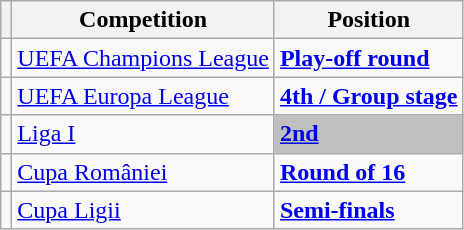<table class="wikitable">
<tr>
<th></th>
<th>Competition</th>
<th>Position</th>
</tr>
<tr>
<td></td>
<td><a href='#'>UEFA Champions League</a></td>
<td><strong><a href='#'>Play-off round</a></strong></td>
</tr>
<tr>
<td></td>
<td><a href='#'>UEFA Europa League</a></td>
<td><strong><a href='#'>4th / Group stage</a></strong></td>
</tr>
<tr>
<td></td>
<td><a href='#'>Liga I</a></td>
<td style="background:silver;"><strong><a href='#'>2nd</a></strong></td>
</tr>
<tr>
<td></td>
<td><a href='#'>Cupa României</a></td>
<td><strong><a href='#'>Round of 16</a></strong></td>
</tr>
<tr>
<td></td>
<td><a href='#'>Cupa Ligii</a></td>
<td><strong><a href='#'>Semi-finals</a></strong></td>
</tr>
</table>
